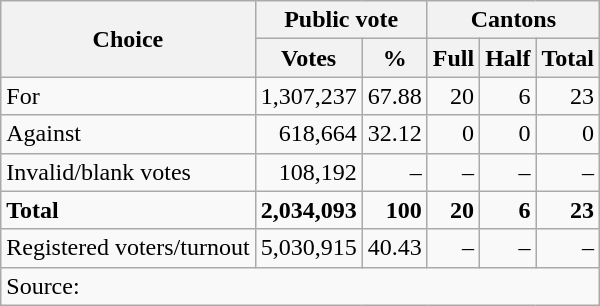<table class=wikitable style=text-align:right>
<tr>
<th rowspan=2>Choice</th>
<th colspan=2>Public vote</th>
<th colspan=3>Cantons</th>
</tr>
<tr>
<th>Votes</th>
<th>%</th>
<th>Full</th>
<th>Half</th>
<th>Total</th>
</tr>
<tr>
<td align=left>For</td>
<td>1,307,237</td>
<td>67.88</td>
<td>20</td>
<td>6</td>
<td>23</td>
</tr>
<tr>
<td align=left>Against</td>
<td>618,664</td>
<td>32.12</td>
<td>0</td>
<td>0</td>
<td>0</td>
</tr>
<tr>
<td align=left>Invalid/blank votes</td>
<td>108,192</td>
<td>–</td>
<td>–</td>
<td>–</td>
<td>–</td>
</tr>
<tr>
<td align=left><strong>Total</strong></td>
<td><strong>2,034,093</strong></td>
<td><strong>100</strong></td>
<td><strong>20</strong></td>
<td><strong>6</strong></td>
<td><strong>23</strong></td>
</tr>
<tr>
<td align=left>Registered voters/turnout</td>
<td>5,030,915</td>
<td>40.43</td>
<td>–</td>
<td>–</td>
<td>–</td>
</tr>
<tr>
<td align=left colspan=6>Source: </td>
</tr>
</table>
